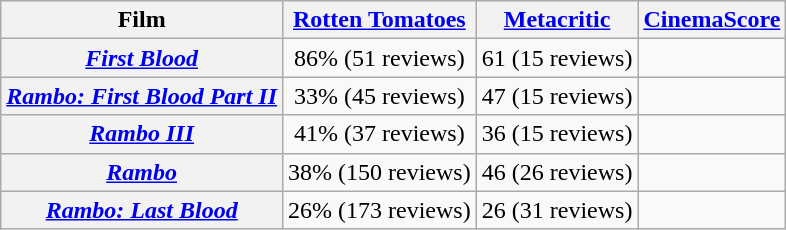<table class="wikitable plainrowheaders" style="text-align:center;">
<tr>
<th>Film</th>
<th><a href='#'>Rotten Tomatoes</a></th>
<th><a href='#'>Metacritic</a></th>
<th><a href='#'>CinemaScore</a></th>
</tr>
<tr>
<th scope="row"><em><a href='#'>First Blood</a></em></th>
<td>86% (51 reviews)</td>
<td>61 (15 reviews)</td>
<td></td>
</tr>
<tr>
<th scope="row"><em><a href='#'>Rambo: First Blood Part II</a></em></th>
<td>33% (45 reviews)</td>
<td>47 (15 reviews)</td>
<td></td>
</tr>
<tr>
<th scope="row"><em><a href='#'>Rambo III</a></em></th>
<td>41% (37 reviews)</td>
<td>36 (15 reviews)</td>
<td></td>
</tr>
<tr>
<th scope="row"><em><a href='#'>Rambo</a></em></th>
<td>38% (150 reviews)</td>
<td>46 (26 reviews)</td>
<td></td>
</tr>
<tr>
<th scope="row"><em><a href='#'>Rambo: Last Blood</a></em></th>
<td>26% (173 reviews)</td>
<td>26 (31 reviews)</td>
<td></td>
</tr>
</table>
